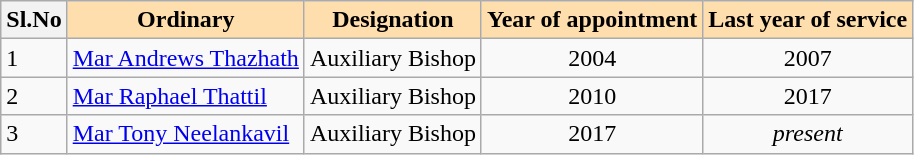<table class="wikitable">
<tr>
<th>Sl.No</th>
<th style="background: #ffdead;">Ordinary</th>
<th style="background: #ffdead;">Designation</th>
<th style="background: #ffdead;">Year of appointment</th>
<th style="background: #ffdead;">Last year of service</th>
</tr>
<tr>
<td>1</td>
<td><a href='#'>Mar Andrews Thazhath</a></td>
<td align="center">Auxiliary Bishop</td>
<td align="center">2004</td>
<td align="center">2007</td>
</tr>
<tr>
<td>2</td>
<td><a href='#'>Mar Raphael Thattil</a></td>
<td align="center">Auxiliary Bishop</td>
<td align="center">2010</td>
<td align="center">2017</td>
</tr>
<tr>
<td>3</td>
<td><a href='#'>Mar Tony Neelankavil</a></td>
<td align="center">Auxiliary Bishop</td>
<td align="center">2017</td>
<td align="center"><em>present</em></td>
</tr>
</table>
